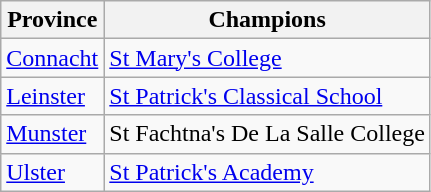<table class="wikitable">
<tr>
<th>Province</th>
<th>Champions</th>
</tr>
<tr>
<td><a href='#'>Connacht</a></td>
<td><a href='#'>St Mary's College</a></td>
</tr>
<tr>
<td><a href='#'>Leinster</a></td>
<td><a href='#'>St Patrick's Classical School</a></td>
</tr>
<tr>
<td><a href='#'>Munster</a></td>
<td>St Fachtna's De La Salle College</td>
</tr>
<tr>
<td><a href='#'>Ulster</a></td>
<td><a href='#'>St Patrick's Academy</a></td>
</tr>
</table>
